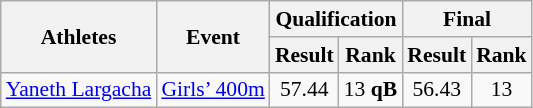<table class="wikitable" border="1" style="font-size:90%">
<tr>
<th rowspan=2>Athletes</th>
<th rowspan=2>Event</th>
<th colspan=2>Qualification</th>
<th colspan=2>Final</th>
</tr>
<tr>
<th>Result</th>
<th>Rank</th>
<th>Result</th>
<th>Rank</th>
</tr>
<tr>
<td><a href='#'>Yaneth Largacha</a></td>
<td><a href='#'>Girls’ 400m</a></td>
<td align=center>57.44</td>
<td align=center>13 <strong>qB</strong></td>
<td align=center>56.43</td>
<td align=center>13</td>
</tr>
</table>
